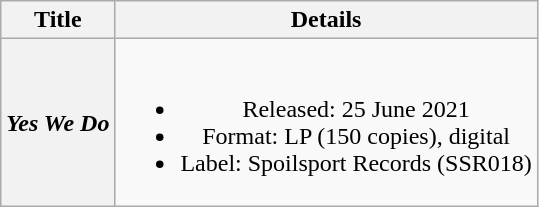<table class="wikitable plainrowheaders" style="text-align:center;" border="1">
<tr>
<th>Title</th>
<th>Details</th>
</tr>
<tr>
<th scope="row"><em>Yes We Do</em></th>
<td><br><ul><li>Released: 25 June 2021</li><li>Format: LP (150 copies), digital</li><li>Label: Spoilsport Records (SSR018)</li></ul></td>
</tr>
</table>
